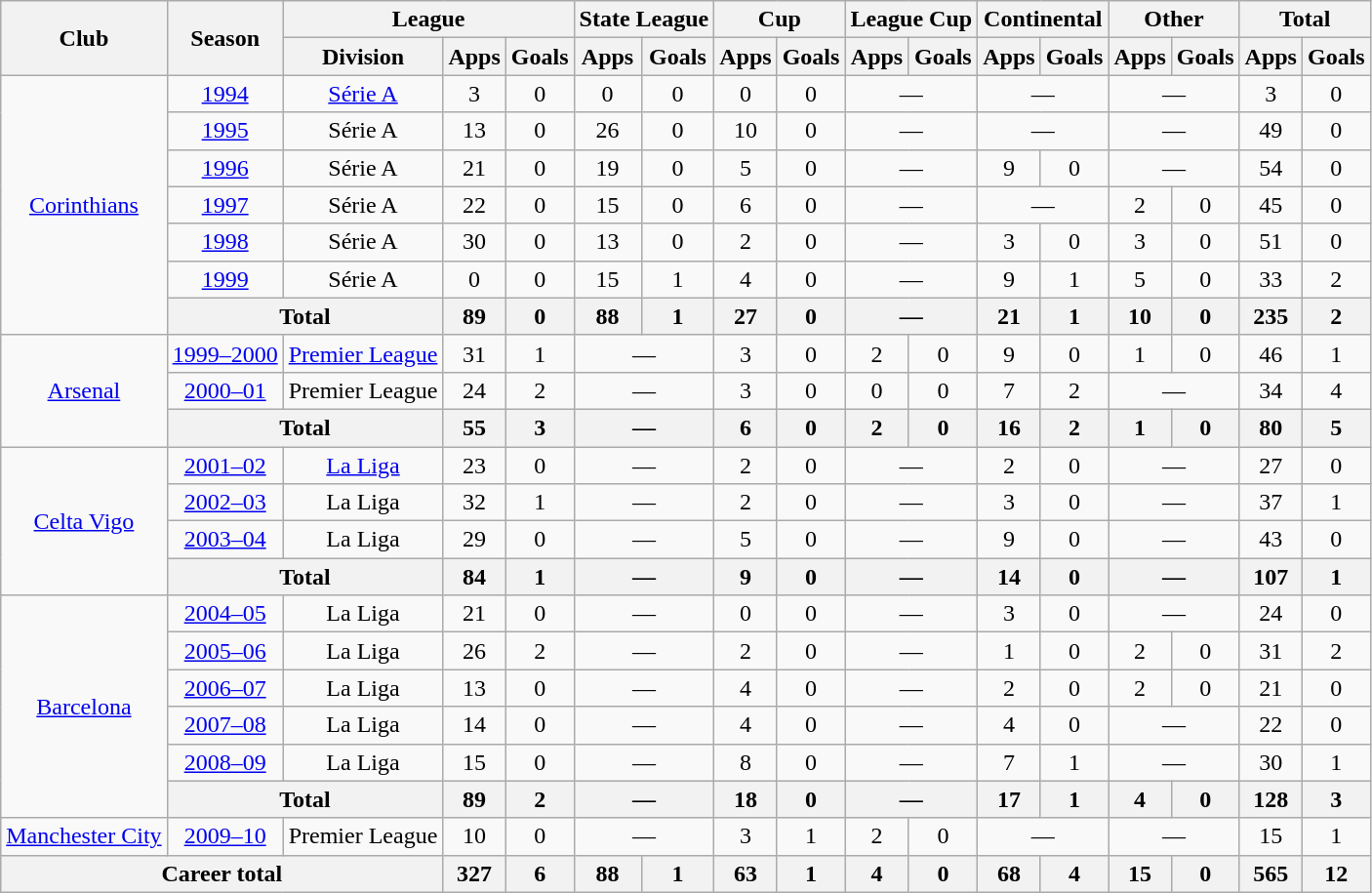<table class="wikitable" style="text-align:center">
<tr>
<th rowspan="2">Club</th>
<th rowspan="2">Season</th>
<th colspan="3">League</th>
<th colspan="2">State League</th>
<th colspan="2">Cup</th>
<th colspan="2">League Cup</th>
<th colspan="2">Continental</th>
<th colspan="2">Other</th>
<th colspan="2">Total</th>
</tr>
<tr>
<th>Division</th>
<th>Apps</th>
<th>Goals</th>
<th>Apps</th>
<th>Goals</th>
<th>Apps</th>
<th>Goals</th>
<th>Apps</th>
<th>Goals</th>
<th>Apps</th>
<th>Goals</th>
<th>Apps</th>
<th>Goals</th>
<th>Apps</th>
<th>Goals</th>
</tr>
<tr>
<td rowspan="7"><a href='#'>Corinthians</a></td>
<td><a href='#'>1994</a></td>
<td><a href='#'>Série A</a></td>
<td>3</td>
<td>0</td>
<td>0</td>
<td>0</td>
<td>0</td>
<td>0</td>
<td colspan="2">—</td>
<td colspan="2">—</td>
<td colspan="2">—</td>
<td>3</td>
<td>0</td>
</tr>
<tr>
<td><a href='#'>1995</a></td>
<td>Série A</td>
<td>13</td>
<td>0</td>
<td>26</td>
<td>0</td>
<td>10</td>
<td>0</td>
<td colspan="2">—</td>
<td colspan="2">—</td>
<td colspan="2">—</td>
<td>49</td>
<td>0</td>
</tr>
<tr>
<td><a href='#'>1996</a></td>
<td>Série A</td>
<td>21</td>
<td>0</td>
<td>19</td>
<td>0</td>
<td>5</td>
<td>0</td>
<td colspan="2">—</td>
<td>9</td>
<td>0</td>
<td colspan="2">—</td>
<td>54</td>
<td>0</td>
</tr>
<tr>
<td><a href='#'>1997</a></td>
<td>Série A</td>
<td>22</td>
<td>0</td>
<td>15</td>
<td>0</td>
<td>6</td>
<td>0</td>
<td colspan="2">—</td>
<td colspan="2">—</td>
<td>2</td>
<td>0</td>
<td>45</td>
<td>0</td>
</tr>
<tr>
<td><a href='#'>1998</a></td>
<td>Série A</td>
<td>30</td>
<td>0</td>
<td>13</td>
<td>0</td>
<td>2</td>
<td>0</td>
<td colspan="2">—</td>
<td>3</td>
<td>0</td>
<td>3</td>
<td>0</td>
<td>51</td>
<td>0</td>
</tr>
<tr>
<td><a href='#'>1999</a></td>
<td>Série A</td>
<td>0</td>
<td>0</td>
<td>15</td>
<td>1</td>
<td>4</td>
<td>0</td>
<td colspan="2">—</td>
<td>9</td>
<td>1</td>
<td>5</td>
<td>0</td>
<td>33</td>
<td>2</td>
</tr>
<tr>
<th colspan="2">Total</th>
<th>89</th>
<th>0</th>
<th>88</th>
<th>1</th>
<th>27</th>
<th>0</th>
<th colspan="2">—</th>
<th>21</th>
<th>1</th>
<th>10</th>
<th>0</th>
<th>235</th>
<th>2</th>
</tr>
<tr>
<td rowspan="3"><a href='#'>Arsenal</a></td>
<td><a href='#'>1999–2000</a></td>
<td><a href='#'>Premier League</a></td>
<td>31</td>
<td>1</td>
<td colspan="2">—</td>
<td>3</td>
<td>0</td>
<td>2</td>
<td>0</td>
<td>9</td>
<td>0</td>
<td>1</td>
<td>0</td>
<td>46</td>
<td>1</td>
</tr>
<tr>
<td><a href='#'>2000–01</a></td>
<td>Premier League</td>
<td>24</td>
<td>2</td>
<td colspan="2">—</td>
<td>3</td>
<td>0</td>
<td>0</td>
<td>0</td>
<td>7</td>
<td>2</td>
<td colspan="2">—</td>
<td>34</td>
<td>4</td>
</tr>
<tr>
<th colspan="2">Total</th>
<th>55</th>
<th>3</th>
<th colspan="2">—</th>
<th>6</th>
<th>0</th>
<th>2</th>
<th>0</th>
<th>16</th>
<th>2</th>
<th>1</th>
<th>0</th>
<th>80</th>
<th>5</th>
</tr>
<tr>
<td rowspan="4"><a href='#'>Celta Vigo</a></td>
<td><a href='#'>2001–02</a></td>
<td><a href='#'>La Liga</a></td>
<td>23</td>
<td>0</td>
<td colspan="2">—</td>
<td>2</td>
<td>0</td>
<td colspan="2">—</td>
<td>2</td>
<td>0</td>
<td colspan="2">—</td>
<td>27</td>
<td>0</td>
</tr>
<tr>
<td><a href='#'>2002–03</a></td>
<td>La Liga</td>
<td>32</td>
<td>1</td>
<td colspan="2">—</td>
<td>2</td>
<td>0</td>
<td colspan="2">—</td>
<td>3</td>
<td>0</td>
<td colspan="2">—</td>
<td>37</td>
<td>1</td>
</tr>
<tr>
<td><a href='#'>2003–04</a></td>
<td>La Liga</td>
<td>29</td>
<td>0</td>
<td colspan="2">—</td>
<td>5</td>
<td>0</td>
<td colspan="2">—</td>
<td>9</td>
<td>0</td>
<td colspan="2">—</td>
<td>43</td>
<td>0</td>
</tr>
<tr>
<th colspan="2">Total</th>
<th>84</th>
<th>1</th>
<th colspan="2">—</th>
<th>9</th>
<th>0</th>
<th colspan="2">—</th>
<th>14</th>
<th>0</th>
<th colspan="2">—</th>
<th>107</th>
<th>1</th>
</tr>
<tr>
<td rowspan="6"><a href='#'>Barcelona</a></td>
<td><a href='#'>2004–05</a></td>
<td>La Liga</td>
<td>21</td>
<td>0</td>
<td colspan="2">—</td>
<td>0</td>
<td>0</td>
<td colspan="2">—</td>
<td>3</td>
<td>0</td>
<td colspan="2">—</td>
<td>24</td>
<td>0</td>
</tr>
<tr>
<td><a href='#'>2005–06</a></td>
<td>La Liga</td>
<td>26</td>
<td>2</td>
<td colspan="2">—</td>
<td>2</td>
<td>0</td>
<td colspan="2">—</td>
<td>1</td>
<td>0</td>
<td>2</td>
<td>0</td>
<td>31</td>
<td>2</td>
</tr>
<tr>
<td><a href='#'>2006–07</a></td>
<td>La Liga</td>
<td>13</td>
<td>0</td>
<td colspan="2">—</td>
<td>4</td>
<td>0</td>
<td colspan="2">—</td>
<td>2</td>
<td>0</td>
<td>2</td>
<td>0</td>
<td>21</td>
<td>0</td>
</tr>
<tr>
<td><a href='#'>2007–08</a></td>
<td>La Liga</td>
<td>14</td>
<td>0</td>
<td colspan="2">—</td>
<td>4</td>
<td>0</td>
<td colspan="2">—</td>
<td>4</td>
<td>0</td>
<td colspan="2">—</td>
<td>22</td>
<td>0</td>
</tr>
<tr>
<td><a href='#'>2008–09</a></td>
<td>La Liga</td>
<td>15</td>
<td>0</td>
<td colspan="2">—</td>
<td>8</td>
<td>0</td>
<td colspan="2">—</td>
<td>7</td>
<td>1</td>
<td colspan="2">—</td>
<td>30</td>
<td>1</td>
</tr>
<tr>
<th colspan="2">Total</th>
<th>89</th>
<th>2</th>
<th colspan="2">—</th>
<th>18</th>
<th>0</th>
<th colspan="2">—</th>
<th>17</th>
<th>1</th>
<th>4</th>
<th>0</th>
<th>128</th>
<th>3</th>
</tr>
<tr>
<td><a href='#'>Manchester City</a></td>
<td><a href='#'>2009–10</a></td>
<td>Premier League</td>
<td>10</td>
<td>0</td>
<td colspan="2">—</td>
<td>3</td>
<td>1</td>
<td>2</td>
<td>0</td>
<td colspan="2">—</td>
<td colspan="2">—</td>
<td>15</td>
<td>1</td>
</tr>
<tr>
<th colspan="3">Career total</th>
<th>327</th>
<th>6</th>
<th>88</th>
<th>1</th>
<th>63</th>
<th>1</th>
<th>4</th>
<th>0</th>
<th>68</th>
<th>4</th>
<th>15</th>
<th>0</th>
<th>565</th>
<th>12</th>
</tr>
</table>
